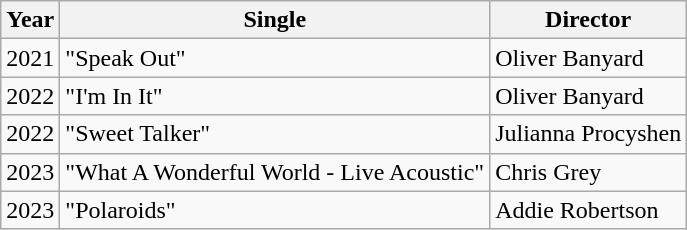<table class="wikitable">
<tr>
<th>Year</th>
<th>Single</th>
<th>Director</th>
</tr>
<tr>
<td>2021</td>
<td>"Speak Out"</td>
<td>Oliver Banyard</td>
</tr>
<tr>
<td>2022</td>
<td>"I'm In It"</td>
<td>Oliver Banyard</td>
</tr>
<tr>
<td>2022</td>
<td>"Sweet Talker"</td>
<td>Julianna Procyshen</td>
</tr>
<tr>
<td>2023</td>
<td>"What A Wonderful World - Live Acoustic"</td>
<td>Chris Grey</td>
</tr>
<tr>
<td>2023</td>
<td>"Polaroids"</td>
<td>Addie Robertson</td>
</tr>
</table>
